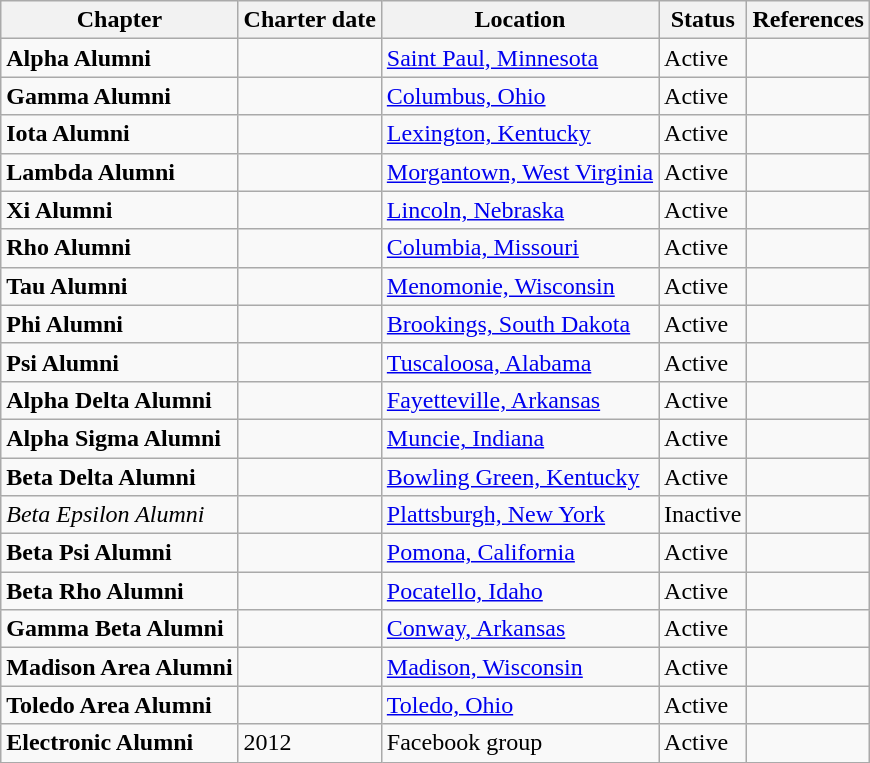<table class="wikitable sortable">
<tr>
<th>Chapter</th>
<th>Charter date</th>
<th>Location</th>
<th>Status</th>
<th>References</th>
</tr>
<tr>
<td><strong>Alpha Alumni</strong></td>
<td></td>
<td><a href='#'>Saint Paul, Minnesota</a></td>
<td>Active</td>
<td></td>
</tr>
<tr>
<td><strong>Gamma Alumni</strong></td>
<td></td>
<td><a href='#'>Columbus, Ohio</a></td>
<td>Active</td>
<td></td>
</tr>
<tr>
<td><strong>Iota Alumni</strong></td>
<td></td>
<td><a href='#'>Lexington, Kentucky</a></td>
<td>Active</td>
<td></td>
</tr>
<tr>
<td><strong>Lambda Alumni</strong></td>
<td></td>
<td><a href='#'>Morgantown, West Virginia</a></td>
<td>Active</td>
<td></td>
</tr>
<tr>
<td><strong>Xi Alumni</strong></td>
<td></td>
<td><a href='#'>Lincoln, Nebraska</a></td>
<td>Active</td>
<td></td>
</tr>
<tr>
<td><strong>Rho Alumni</strong></td>
<td></td>
<td><a href='#'>Columbia, Missouri</a></td>
<td>Active</td>
<td></td>
</tr>
<tr>
<td><strong>Tau Alumni</strong></td>
<td></td>
<td><a href='#'>Menomonie, Wisconsin</a></td>
<td>Active</td>
<td></td>
</tr>
<tr>
<td><strong>Phi Alumni</strong></td>
<td></td>
<td><a href='#'>Brookings, South Dakota</a></td>
<td>Active</td>
<td></td>
</tr>
<tr>
<td><strong>Psi Alumni</strong></td>
<td></td>
<td><a href='#'>Tuscaloosa, Alabama</a></td>
<td>Active</td>
<td></td>
</tr>
<tr>
<td><strong>Alpha Delta Alumni</strong></td>
<td></td>
<td><a href='#'>Fayetteville, Arkansas</a></td>
<td>Active</td>
<td></td>
</tr>
<tr>
<td><strong>Alpha Sigma Alumni</strong></td>
<td></td>
<td><a href='#'>Muncie, Indiana</a></td>
<td>Active</td>
<td></td>
</tr>
<tr>
<td><strong>Beta Delta Alumni</strong></td>
<td></td>
<td><a href='#'>Bowling Green, Kentucky</a></td>
<td>Active</td>
<td></td>
</tr>
<tr>
<td><em>Beta Epsilon Alumni</em></td>
<td></td>
<td><a href='#'>Plattsburgh, New York</a></td>
<td>Inactive</td>
<td></td>
</tr>
<tr>
<td><strong>Beta Psi Alumni</strong></td>
<td></td>
<td><a href='#'>Pomona, California</a></td>
<td>Active</td>
<td></td>
</tr>
<tr>
<td><strong>Beta Rho Alumni</strong></td>
<td></td>
<td><a href='#'>Pocatello, Idaho</a></td>
<td>Active</td>
<td></td>
</tr>
<tr>
<td><strong>Gamma Beta Alumni</strong></td>
<td></td>
<td><a href='#'>Conway, Arkansas</a></td>
<td>Active</td>
<td></td>
</tr>
<tr>
<td><strong>Madison Area Alumni</strong></td>
<td></td>
<td><a href='#'>Madison, Wisconsin</a></td>
<td>Active</td>
<td></td>
</tr>
<tr>
<td><strong>Toledo Area Alumni</strong></td>
<td></td>
<td><a href='#'>Toledo, Ohio</a></td>
<td>Active</td>
<td></td>
</tr>
<tr>
<td><strong>Electronic Alumni</strong></td>
<td>2012</td>
<td>Facebook group</td>
<td>Active</td>
<td></td>
</tr>
</table>
